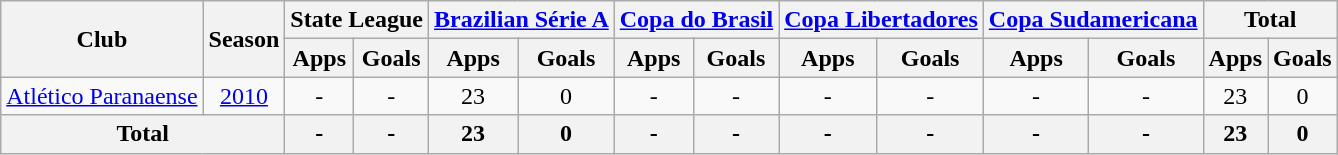<table class="wikitable" style="text-align: center;">
<tr>
<th rowspan="2">Club</th>
<th rowspan="2">Season</th>
<th colspan="2">State League</th>
<th colspan="2"><a href='#'>Brazilian Série A</a></th>
<th colspan="2"><a href='#'>Copa do Brasil</a></th>
<th colspan="2"><a href='#'>Copa Libertadores</a></th>
<th colspan="2"><a href='#'>Copa Sudamericana</a></th>
<th colspan="2">Total</th>
</tr>
<tr>
<th>Apps</th>
<th>Goals</th>
<th>Apps</th>
<th>Goals</th>
<th>Apps</th>
<th>Goals</th>
<th>Apps</th>
<th>Goals</th>
<th>Apps</th>
<th>Goals</th>
<th>Apps</th>
<th>Goals</th>
</tr>
<tr>
<td rowspan="1" valign="center"><a href='#'>Atlético Paranaense</a></td>
<td><a href='#'>2010</a></td>
<td>-</td>
<td>-</td>
<td>23</td>
<td>0</td>
<td>-</td>
<td>-</td>
<td>-</td>
<td>-</td>
<td>-</td>
<td>-</td>
<td>23</td>
<td>0</td>
</tr>
<tr>
<th colspan="2"><strong>Total</strong></th>
<th>-</th>
<th>-</th>
<th>23</th>
<th>0</th>
<th>-</th>
<th>-</th>
<th>-</th>
<th>-</th>
<th>-</th>
<th>-</th>
<th>23</th>
<th>0</th>
</tr>
</table>
